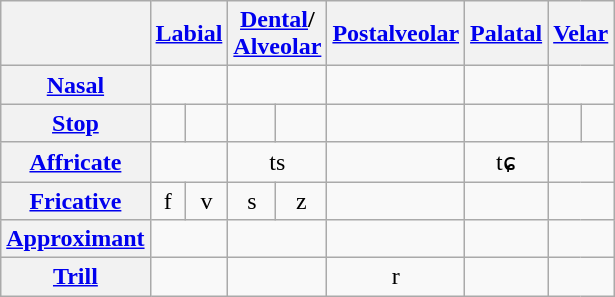<table class="wikitable" style="text-align: center;">
<tr>
<th></th>
<th colspan="2"><a href='#'>Labial</a></th>
<th colspan="2"><a href='#'>Dental</a>/<br><a href='#'>Alveolar</a></th>
<th><a href='#'>Postalveolar</a></th>
<th><a href='#'>Palatal</a></th>
<th colspan="2"><a href='#'>Velar</a></th>
</tr>
<tr>
<th><a href='#'>Nasal</a></th>
<td colspan="2"></td>
<td colspan="2"></td>
<td></td>
<td></td>
<td colspan="2"></td>
</tr>
<tr>
<th><a href='#'>Stop</a></th>
<td></td>
<td></td>
<td></td>
<td></td>
<td></td>
<td></td>
<td></td>
<td></td>
</tr>
<tr>
<th><a href='#'>Affricate</a></th>
<td colspan="2"></td>
<td colspan="2">ts</td>
<td></td>
<td>tɕ</td>
<td colspan="2"></td>
</tr>
<tr>
<th><a href='#'>Fricative</a></th>
<td>f</td>
<td>v</td>
<td>s</td>
<td>z</td>
<td></td>
<td></td>
<td colspan="2"></td>
</tr>
<tr>
<th><a href='#'>Approximant</a></th>
<td colspan="2"></td>
<td colspan="2"></td>
<td></td>
<td></td>
<td colspan="2"></td>
</tr>
<tr>
<th><a href='#'>Trill</a></th>
<td colspan="2"></td>
<td colspan="2"></td>
<td>r</td>
<td></td>
<td colspan="2"></td>
</tr>
</table>
